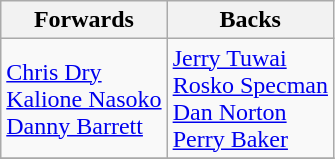<table class="wikitable">
<tr>
<th>Forwards</th>
<th>Backs</th>
</tr>
<tr>
<td> <a href='#'>Chris Dry</a> <br>  <a href='#'>Kalione Nasoko</a> <br>  <a href='#'>Danny Barrett</a></td>
<td> <a href='#'>Jerry Tuwai</a> <br>  <a href='#'>Rosko Specman</a> <br>  <a href='#'>Dan Norton</a> <br>  <a href='#'>Perry Baker</a></td>
</tr>
<tr>
</tr>
</table>
